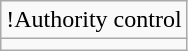<table class="wikitable mw-collapsible autocollapse">
<tr>
<td>!Authority control</td>
</tr>
<tr>
<td></td>
</tr>
</table>
